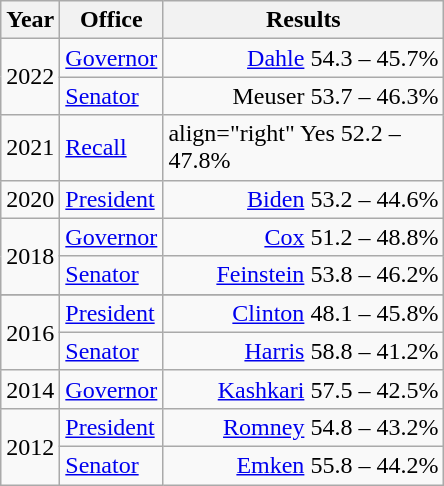<table class=wikitable>
<tr>
<th width="30">Year</th>
<th width="60">Office</th>
<th width="180">Results</th>
</tr>
<tr>
<td rowspan="2">2022</td>
<td><a href='#'>Governor</a></td>
<td align="right" ><a href='#'>Dahle</a> 54.3 – 45.7%</td>
</tr>
<tr>
<td><a href='#'>Senator</a></td>
<td align="right" >Meuser 53.7 – 46.3%</td>
</tr>
<tr>
<td>2021</td>
<td><a href='#'>Recall</a></td>
<td>align="right"  Yes 52.2 – 47.8%</td>
</tr>
<tr>
<td rowspan="1">2020</td>
<td><a href='#'>President</a></td>
<td align="right" ><a href='#'>Biden</a> 53.2 – 44.6%</td>
</tr>
<tr>
<td rowspan="2">2018</td>
<td><a href='#'>Governor</a></td>
<td align="right" ><a href='#'>Cox</a> 51.2 – 48.8%</td>
</tr>
<tr>
<td><a href='#'>Senator</a></td>
<td align="right" ><a href='#'>Feinstein</a> 53.8 – 46.2%</td>
</tr>
<tr>
</tr>
<tr>
<td rowspan="2">2016</td>
<td><a href='#'>President</a></td>
<td align="right" ><a href='#'>Clinton</a> 48.1 – 45.8%</td>
</tr>
<tr>
<td><a href='#'>Senator</a></td>
<td align="right" ><a href='#'>Harris</a> 58.8 – 41.2%</td>
</tr>
<tr>
<td>2014</td>
<td><a href='#'>Governor</a></td>
<td align="right" ><a href='#'>Kashkari</a> 57.5 – 42.5%</td>
</tr>
<tr>
<td rowspan="2">2012</td>
<td><a href='#'>President</a></td>
<td align="right" ><a href='#'>Romney</a> 54.8 – 43.2%</td>
</tr>
<tr>
<td><a href='#'>Senator</a></td>
<td align="right" ><a href='#'>Emken</a> 55.8 – 44.2%</td>
</tr>
</table>
